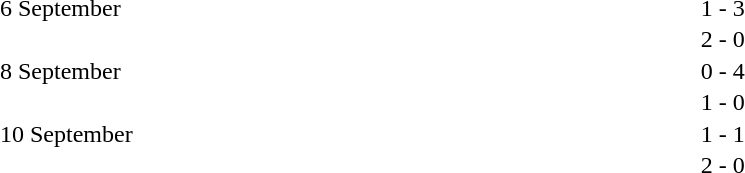<table cellspacing="1" width="85%">
<tr>
<th width="15%"></th>
<th width="25%"></th>
<th width="10%"></th>
<th width="25%"></th>
<th width="25%"></th>
</tr>
<tr>
<td>6 September</td>
<td align="right"></td>
<td align="center">1 - 3</td>
<td></td>
</tr>
<tr>
<td></td>
<td align="right"></td>
<td align="center">2 - 0</td>
<td></td>
</tr>
<tr>
<td>8 September</td>
<td align="right"></td>
<td align="center">0 - 4</td>
<td></td>
</tr>
<tr>
<td></td>
<td align="right"></td>
<td align="center">1 - 0</td>
<td></td>
</tr>
<tr>
<td>10 September</td>
<td align="right"></td>
<td align="center">1 - 1</td>
<td></td>
</tr>
<tr>
<td></td>
<td align="right"></td>
<td align="center">2 - 0</td>
<td></td>
</tr>
</table>
